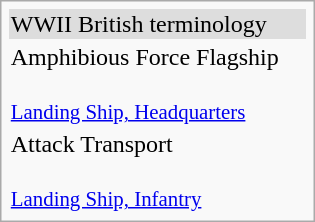<table class=infobox width=210px>
<tr>
<td style="background:#DDDDDD">WWII British terminology</td>
</tr>
<tr>
<td>Amphibious Force Flagship</td>
</tr>
<tr>
<td colspan=2 style="font-size:87%;"><br><a href='#'>Landing Ship, Headquarters</a></td>
</tr>
<tr>
<td>Attack Transport</td>
</tr>
<tr>
<td colspan=2 style="font-size:87%;"><br><a href='#'>Landing Ship, Infantry</a></td>
</tr>
</table>
